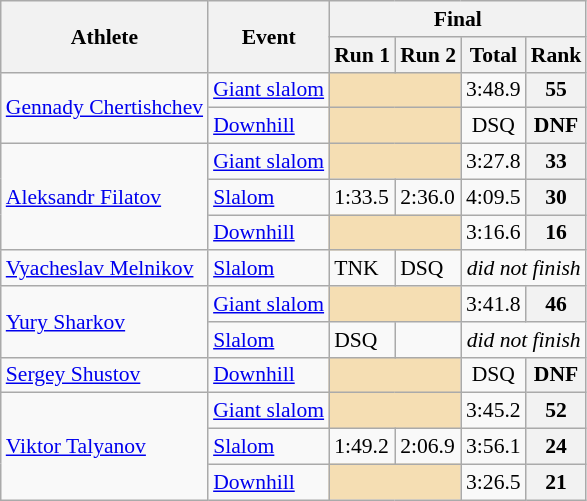<table class="wikitable" style="font-size:90%">
<tr>
<th rowspan="2">Athlete</th>
<th rowspan="2">Event</th>
<th colspan="4">Final</th>
</tr>
<tr>
<th>Run 1</th>
<th>Run 2</th>
<th>Total</th>
<th>Rank</th>
</tr>
<tr>
<td rowspan=2><a href='#'>Gennady Chertishchev</a></td>
<td><a href='#'>Giant slalom</a></td>
<td colspan=2 bgcolor="wheat"></td>
<td align="center">3:48.9</td>
<th align="center">55</th>
</tr>
<tr>
<td><a href='#'>Downhill</a></td>
<td colspan=2 bgcolor="wheat"></td>
<td align="center">DSQ</td>
<th align="center">DNF</th>
</tr>
<tr>
<td rowspan=3><a href='#'>Aleksandr Filatov</a></td>
<td><a href='#'>Giant slalom</a></td>
<td colspan=2 bgcolor="wheat"></td>
<td align="center">3:27.8</td>
<th align="center">33</th>
</tr>
<tr>
<td><a href='#'>Slalom</a></td>
<td>1:33.5</td>
<td>2:36.0</td>
<td align="center">4:09.5</td>
<th align="center">30</th>
</tr>
<tr>
<td><a href='#'>Downhill</a></td>
<td colspan=2 bgcolor="wheat"></td>
<td align="center">3:16.6</td>
<th align="center">16</th>
</tr>
<tr>
<td rowspan=1><a href='#'>Vyacheslav Melnikov</a></td>
<td><a href='#'>Slalom</a></td>
<td>TNK</td>
<td>DSQ</td>
<td align="center" colspan=2><em>did not finish</em></td>
</tr>
<tr>
<td rowspan=2><a href='#'>Yury Sharkov</a></td>
<td><a href='#'>Giant slalom</a></td>
<td colspan=2 bgcolor="wheat"></td>
<td align="center">3:41.8</td>
<th align="center">46</th>
</tr>
<tr>
<td><a href='#'>Slalom</a></td>
<td>DSQ</td>
<td></td>
<td align="center" colspan=2><em>did not finish</em></td>
</tr>
<tr>
<td rowspan=1><a href='#'>Sergey Shustov</a></td>
<td><a href='#'>Downhill</a></td>
<td colspan=2 bgcolor="wheat"></td>
<td align="center">DSQ</td>
<th align="center">DNF</th>
</tr>
<tr>
<td rowspan=3><a href='#'>Viktor Talyanov</a></td>
<td><a href='#'>Giant slalom</a></td>
<td colspan=2 bgcolor="wheat"></td>
<td align="center">3:45.2</td>
<th align="center">52</th>
</tr>
<tr>
<td><a href='#'>Slalom</a></td>
<td>1:49.2</td>
<td>2:06.9</td>
<td align="center">3:56.1</td>
<th align="center">24</th>
</tr>
<tr>
<td><a href='#'>Downhill</a></td>
<td colspan=2 bgcolor="wheat"></td>
<td align="center">3:26.5</td>
<th align="center">21</th>
</tr>
</table>
